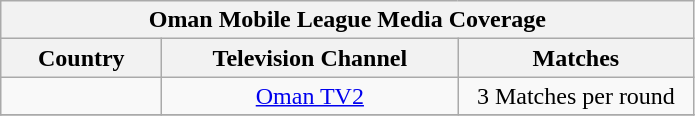<table class="wikitable" style="text-align:center">
<tr>
<th colspan=3>Oman Mobile League Media Coverage</th>
</tr>
<tr>
<th style="width:100px;">Country</th>
<th style="width:190px;">Television Channel</th>
<th style="width:150px;">Matches</th>
</tr>
<tr>
<td></td>
<td><a href='#'>Oman TV2</a></td>
<td>3 Matches per round</td>
</tr>
<tr>
</tr>
</table>
